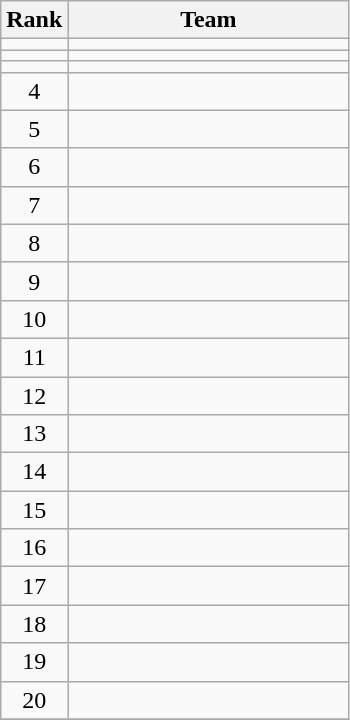<table class=wikitable style="text-align:center;">
<tr>
<th>Rank</th>
<th width=180>Team</th>
</tr>
<tr>
<td></td>
<td align=left></td>
</tr>
<tr>
<td></td>
<td align=left></td>
</tr>
<tr>
<td></td>
<td align=left></td>
</tr>
<tr>
<td>4</td>
<td align=left></td>
</tr>
<tr>
<td>5</td>
<td align=left></td>
</tr>
<tr>
<td>6</td>
<td align=left></td>
</tr>
<tr>
<td>7</td>
<td align=left></td>
</tr>
<tr>
<td>8</td>
<td align=left></td>
</tr>
<tr>
<td>9</td>
<td align=left></td>
</tr>
<tr>
<td>10</td>
<td align=left></td>
</tr>
<tr>
<td>11</td>
<td align=left></td>
</tr>
<tr>
<td>12</td>
<td align=left></td>
</tr>
<tr>
<td>13</td>
<td align=left></td>
</tr>
<tr>
<td>14</td>
<td align=left></td>
</tr>
<tr>
<td>15</td>
<td align=left></td>
</tr>
<tr>
<td>16</td>
<td align=left></td>
</tr>
<tr>
<td>17</td>
<td align=left></td>
</tr>
<tr>
<td>18</td>
<td align=left></td>
</tr>
<tr>
<td>19</td>
<td align=left></td>
</tr>
<tr>
<td>20</td>
<td align=left></td>
</tr>
<tr>
</tr>
</table>
